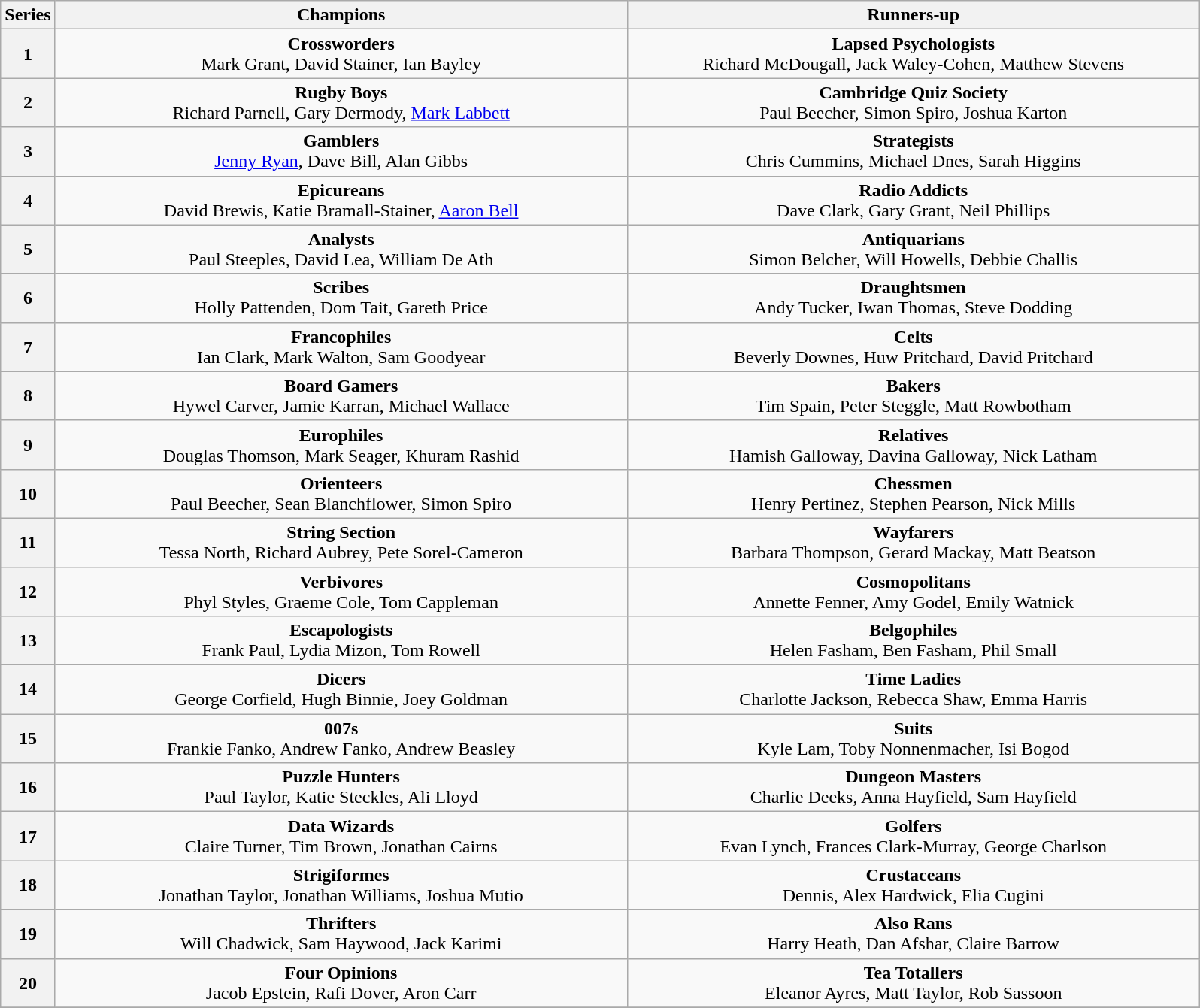<table class=wikitable>
<tr>
<th width=40>Series</th>
<th width=500>Champions</th>
<th width=500>Runners-up</th>
</tr>
<tr>
<th>1</th>
<td align=center><strong>Crossworders</strong><br>Mark Grant, David Stainer, Ian Bayley</td>
<td align=center><strong>Lapsed Psychologists</strong><br>Richard McDougall, Jack Waley-Cohen, Matthew Stevens</td>
</tr>
<tr>
<th>2</th>
<td align=center><strong>Rugby Boys</strong><br>Richard Parnell, Gary Dermody, <a href='#'>Mark Labbett</a></td>
<td align=center><strong>Cambridge Quiz Society</strong><br>Paul Beecher, Simon Spiro, Joshua Karton</td>
</tr>
<tr>
<th>3</th>
<td align=center><strong>Gamblers</strong><br><a href='#'>Jenny Ryan</a>, Dave Bill, Alan Gibbs</td>
<td align=center><strong>Strategists</strong><br>Chris Cummins, Michael Dnes, Sarah Higgins</td>
</tr>
<tr>
<th>4</th>
<td align=center><strong>Epicureans</strong><br>David Brewis, Katie Bramall-Stainer, <a href='#'>Aaron Bell</a></td>
<td align=center><strong>Radio Addicts</strong><br>Dave Clark, Gary Grant, Neil Phillips</td>
</tr>
<tr>
<th>5</th>
<td align=center><strong>Analysts</strong><br>Paul Steeples, David Lea, William De Ath</td>
<td align=center><strong>Antiquarians</strong><br>Simon Belcher, Will Howells, Debbie Challis</td>
</tr>
<tr>
<th>6</th>
<td align=center><strong>Scribes</strong><br>Holly Pattenden, Dom Tait, Gareth Price</td>
<td align=center><strong>Draughtsmen</strong><br>Andy Tucker, Iwan Thomas, Steve Dodding</td>
</tr>
<tr>
<th>7</th>
<td align=center><strong>Francophiles</strong><br>Ian Clark, Mark Walton, Sam Goodyear</td>
<td align=center><strong>Celts</strong><br>Beverly Downes, Huw Pritchard, David Pritchard</td>
</tr>
<tr>
<th>8</th>
<td align=center><strong>Board Gamers</strong><br>Hywel Carver, Jamie Karran, Michael Wallace</td>
<td align=center><strong>Bakers</strong><br>Tim Spain, Peter Steggle, Matt Rowbotham</td>
</tr>
<tr>
<th>9</th>
<td align=center><strong>Europhiles</strong><br>Douglas Thomson, Mark Seager, Khuram Rashid</td>
<td align=center><strong>Relatives</strong><br>Hamish Galloway, Davina Galloway, Nick Latham</td>
</tr>
<tr>
<th>10</th>
<td align=center><strong>Orienteers</strong><br>Paul Beecher, Sean Blanchflower, Simon Spiro</td>
<td align=center><strong>Chessmen</strong><br>Henry Pertinez, Stephen Pearson, Nick Mills</td>
</tr>
<tr>
<th>11</th>
<td align=center><strong>String Section</strong><br>Tessa North, Richard Aubrey, Pete Sorel-Cameron</td>
<td align=center><strong>Wayfarers</strong><br>Barbara Thompson, Gerard Mackay, Matt Beatson</td>
</tr>
<tr>
<th>12</th>
<td align=center><strong>Verbivores</strong><br>Phyl Styles, Graeme Cole, Tom Cappleman</td>
<td align=center><strong>Cosmopolitans</strong><br>Annette Fenner, Amy Godel, Emily Watnick</td>
</tr>
<tr>
<th>13</th>
<td align=center><strong>Escapologists</strong><br>Frank Paul, Lydia Mizon, Tom Rowell</td>
<td align=center><strong>Belgophiles</strong><br>Helen Fasham, Ben Fasham, Phil Small</td>
</tr>
<tr>
<th>14</th>
<td align=center><strong>Dicers</strong><br>George Corfield, Hugh Binnie, Joey Goldman</td>
<td align=center><strong>Time Ladies</strong><br>Charlotte Jackson, Rebecca Shaw, Emma Harris</td>
</tr>
<tr>
<th>15</th>
<td align=center><strong>007s</strong><br>Frankie Fanko, Andrew Fanko, Andrew Beasley</td>
<td align=center><strong>Suits</strong><br>Kyle Lam, Toby Nonnenmacher, Isi Bogod</td>
</tr>
<tr>
<th>16</th>
<td align=center><strong>Puzzle Hunters</strong><br>Paul Taylor, Katie Steckles, Ali Lloyd</td>
<td align=center><strong>Dungeon Masters</strong><br>Charlie Deeks, Anna Hayfield, Sam Hayfield</td>
</tr>
<tr>
<th>17</th>
<td align=center><strong>Data Wizards</strong><br>Claire Turner, Tim Brown, Jonathan Cairns</td>
<td align=center><strong>Golfers</strong><br>Evan Lynch, Frances Clark-Murray, George Charlson</td>
</tr>
<tr>
<th>18</th>
<td align=center><strong>Strigiformes</strong><br>Jonathan Taylor, Jonathan Williams, Joshua Mutio</td>
<td align=center><strong>Crustaceans</strong><br>Dennis, Alex Hardwick, Elia Cugini</td>
</tr>
<tr>
<th>19</th>
<td align=center><strong>Thrifters</strong><br>Will Chadwick, Sam Haywood, Jack Karimi</td>
<td align=center><strong>Also Rans</strong><br>Harry Heath, Dan Afshar, Claire Barrow</td>
</tr>
<tr>
<th>20</th>
<td align=center><strong>Four Opinions</strong><br>Jacob Epstein, Rafi Dover, Aron Carr</td>
<td align=center><strong>Tea Totallers</strong><br>Eleanor Ayres, Matt Taylor, Rob Sassoon</td>
</tr>
<tr>
</tr>
</table>
